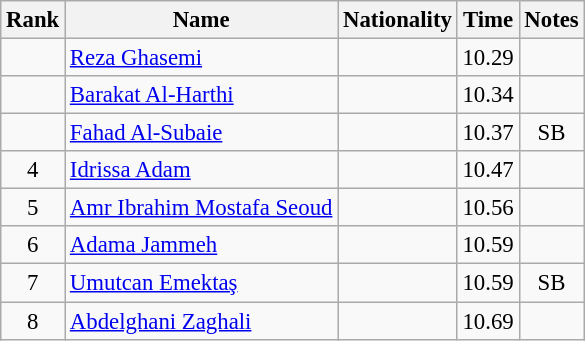<table class="wikitable sortable" style="text-align:center;font-size:95%">
<tr>
<th>Rank</th>
<th>Name</th>
<th>Nationality</th>
<th>Time</th>
<th>Notes</th>
</tr>
<tr>
<td></td>
<td align=left><a href='#'>Reza Ghasemi</a></td>
<td align=left></td>
<td>10.29</td>
<td></td>
</tr>
<tr>
<td></td>
<td align=left><a href='#'>Barakat Al-Harthi</a></td>
<td align=left></td>
<td>10.34</td>
<td></td>
</tr>
<tr>
<td></td>
<td align=left><a href='#'>Fahad Al-Subaie</a></td>
<td align=left></td>
<td>10.37</td>
<td>SB</td>
</tr>
<tr>
<td>4</td>
<td align=left><a href='#'>Idrissa Adam</a></td>
<td align=left></td>
<td>10.47</td>
<td></td>
</tr>
<tr>
<td>5</td>
<td align=left><a href='#'>Amr Ibrahim Mostafa Seoud</a></td>
<td align=left></td>
<td>10.56</td>
<td></td>
</tr>
<tr>
<td>6</td>
<td align=left><a href='#'>Adama Jammeh</a></td>
<td align=left></td>
<td>10.59</td>
<td></td>
</tr>
<tr>
<td>7</td>
<td align=left><a href='#'>Umutcan Emektaş</a></td>
<td align=left></td>
<td>10.59</td>
<td>SB</td>
</tr>
<tr>
<td>8</td>
<td align=left><a href='#'>Abdelghani Zaghali</a></td>
<td align=left></td>
<td>10.69</td>
<td></td>
</tr>
</table>
